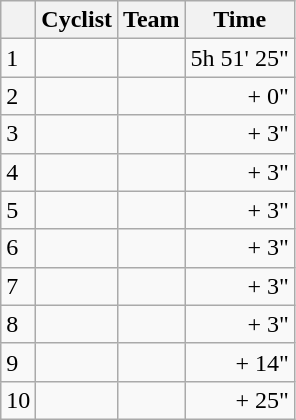<table class="wikitable">
<tr>
<th></th>
<th>Cyclist</th>
<th>Team</th>
<th>Time</th>
</tr>
<tr>
<td>1</td>
<td></td>
<td></td>
<td align="right">5h 51' 25"</td>
</tr>
<tr>
<td>2</td>
<td></td>
<td></td>
<td align="right">+ 0"</td>
</tr>
<tr>
<td>3</td>
<td></td>
<td></td>
<td align="right">+ 3"</td>
</tr>
<tr>
<td>4</td>
<td></td>
<td></td>
<td align="right">+ 3"</td>
</tr>
<tr>
<td>5</td>
<td></td>
<td></td>
<td align="right">+ 3"</td>
</tr>
<tr>
<td>6</td>
<td></td>
<td></td>
<td align="right">+ 3"</td>
</tr>
<tr>
<td>7</td>
<td></td>
<td></td>
<td align="right">+ 3"</td>
</tr>
<tr>
<td>8</td>
<td></td>
<td></td>
<td align="right">+ 3"</td>
</tr>
<tr>
<td>9</td>
<td></td>
<td></td>
<td align="right">+ 14"</td>
</tr>
<tr>
<td>10</td>
<td></td>
<td></td>
<td align="right">+ 25"</td>
</tr>
</table>
